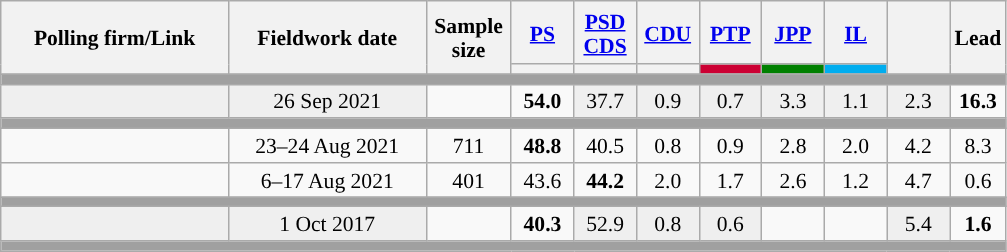<table class="wikitable sortable mw-datatable" style="text-align:center;font-size:90%;line-height:16px;">
<tr style="height:42px;">
<th style="width:145px;" rowspan="2">Polling firm/Link</th>
<th style="width:125px;" rowspan="2">Fieldwork date</th>
<th class="unsortable" style="width:50px;" rowspan="2">Sample size</th>
<th class="unsortable" style="width:35px;"><a href='#'>PS</a></th>
<th class="unsortable" style="width:35px;"><a href='#'>PSD</a><br><a href='#'>CDS</a></th>
<th class="unsortable" style="width:35px;"><a href='#'>CDU</a></th>
<th class="unsortable" style="width:35px;"><a href='#'>PTP</a></th>
<th class="unsortable" style="width:35px;"><a href='#'>JPP</a></th>
<th class="unsortable" style="width:35px;"><a href='#'>IL</a></th>
<th class="unsortable" style="width:35px;" rowspan="2"></th>
<th class="unsortable" style="width:30px;" rowspan="2">Lead</th>
</tr>
<tr>
<th class="unsortable" style="color:inherit;background:"></th>
<th class="unsortable" style="color:inherit;background:"></th>
<th class="unsortable" style="color:inherit;background:"></th>
<th class="unsortable" style="color:inherit;background:#CC0033;"></th>
<th class="unsortable" style="color:inherit;background:green;"></th>
<th class="sortable" style="background:#00ADEF;"></th>
</tr>
<tr>
<td colspan="13" style="background:#A0A0A0"></td>
</tr>
<tr>
<td style="background:#EFEFEF;"><strong></strong></td>
<td style="background:#EFEFEF;" data-sort-value="2019-10-06">26 Sep 2021</td>
<td></td>
<td><strong>54.0</strong><br></td>
<td style="background:#EFEFEF;">37.7<br></td>
<td style="background:#EFEFEF;">0.9<br></td>
<td style="background:#EFEFEF;">0.7<br></td>
<td style="background:#EFEFEF;">3.3<br></td>
<td style="background:#EFEFEF;">1.1<br></td>
<td style="background:#EFEFEF;">2.3</td>
<td style="background:"><strong>16.3</strong></td>
</tr>
<tr>
<td colspan="13" style="background:#A0A0A0"></td>
</tr>
<tr>
<td align="center"><br></td>
<td align="center">23–24 Aug 2021</td>
<td>711</td>
<td align="center" ><strong>48.8</strong><br></td>
<td align="center">40.5<br></td>
<td align="center">0.8<br></td>
<td align="center">0.9<br></td>
<td align="center">2.8<br></td>
<td align="center">2.0<br></td>
<td align="center">4.2<br></td>
<td style="background:">8.3</td>
</tr>
<tr>
<td align="center"></td>
<td align="center">6–17 Aug 2021</td>
<td align="center">401</td>
<td align="center">43.6</td>
<td align="center" ><strong>44.2</strong></td>
<td align="center">2.0</td>
<td align="center">1.7</td>
<td align="center">2.6</td>
<td align="center">1.2</td>
<td align="center">4.7</td>
<td style="background:">0.6</td>
</tr>
<tr>
<td colspan="13" style="background:#A0A0A0"></td>
</tr>
<tr>
<td style="background:#EFEFEF;"><strong></strong></td>
<td style="background:#EFEFEF;" data-sort-value="2019-10-06">1 Oct 2017</td>
<td></td>
<td><strong>40.3</strong><br></td>
<td style="background:#EFEFEF;">52.9<br></td>
<td style="background:#EFEFEF;">0.8<br></td>
<td style="background:#EFEFEF;">0.6<br></td>
<td></td>
<td></td>
<td style="background:#EFEFEF;">5.4</td>
<td style="background:"><strong>1.6</strong></td>
</tr>
<tr>
<td colspan="13" style="background:#A0A0A0"></td>
</tr>
</table>
